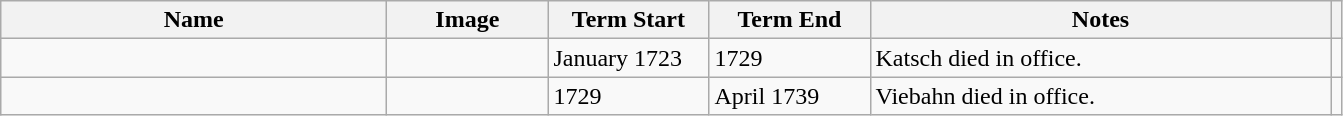<table class="wikitable" stye=l"text-align: center;">
<tr>
<th width="250">Name</th>
<th width="100">Image</th>
<th width="100">Term Start</th>
<th width="100">Term End</th>
<th width="300">Notes</th>
<th></th>
</tr>
<tr>
<td></td>
<td></td>
<td>January 1723</td>
<td>1729</td>
<td>Katsch died in office.</td>
<td></td>
</tr>
<tr>
<td></td>
<td></td>
<td>1729</td>
<td>April 1739</td>
<td>Viebahn died in office.</td>
<td></td>
</tr>
</table>
